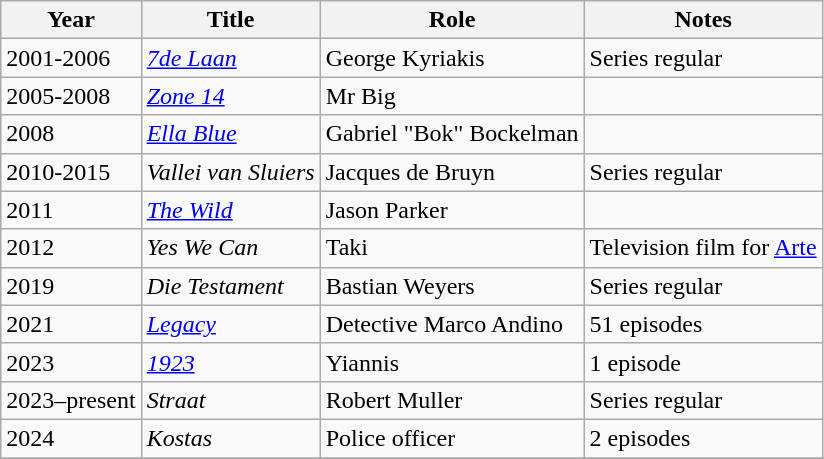<table class="wikitable sortable">
<tr>
<th>Year</th>
<th>Title</th>
<th>Role</th>
<th>Notes</th>
</tr>
<tr>
<td>2001-2006</td>
<td><em><a href='#'>7de Laan</a></em></td>
<td>George Kyriakis</td>
<td>Series regular</td>
</tr>
<tr>
<td>2005-2008</td>
<td><em><a href='#'>Zone 14</a></em></td>
<td>Mr Big</td>
<td></td>
</tr>
<tr>
<td>2008</td>
<td><em><a href='#'>Ella Blue</a></em></td>
<td>Gabriel "Bok" Bockelman</td>
<td></td>
</tr>
<tr>
<td>2010-2015</td>
<td><em>Vallei van Sluiers</em></td>
<td>Jacques de Bruyn</td>
<td>Series regular</td>
</tr>
<tr>
<td>2011</td>
<td><em><a href='#'>The Wild</a></em></td>
<td>Jason Parker</td>
<td></td>
</tr>
<tr>
<td>2012</td>
<td><em>Yes We Can</em></td>
<td>Taki</td>
<td>Television film for <a href='#'>Arte</a></td>
</tr>
<tr>
<td>2019</td>
<td><em>Die Testament</em></td>
<td>Bastian Weyers</td>
<td>Series regular</td>
</tr>
<tr>
<td>2021</td>
<td><em><a href='#'>Legacy</a></em></td>
<td>Detective Marco Andino</td>
<td>51 episodes</td>
</tr>
<tr>
<td>2023</td>
<td><em><a href='#'>1923</a></em></td>
<td>Yiannis</td>
<td>1 episode</td>
</tr>
<tr>
<td>2023–present</td>
<td><em>Straat</em></td>
<td>Robert Muller</td>
<td>Series regular</td>
</tr>
<tr>
<td>2024</td>
<td><em>Kostas</em></td>
<td>Police officer</td>
<td>2 episodes</td>
</tr>
<tr>
</tr>
</table>
